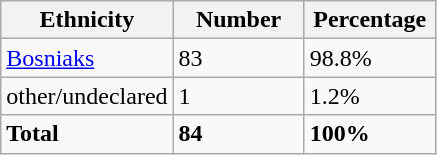<table class="wikitable">
<tr>
<th width="100px">Ethnicity</th>
<th width="80px">Number</th>
<th width="80px">Percentage</th>
</tr>
<tr>
<td><a href='#'>Bosniaks</a></td>
<td>83</td>
<td>98.8%</td>
</tr>
<tr>
<td>other/undeclared</td>
<td>1</td>
<td>1.2%</td>
</tr>
<tr>
<td><strong>Total</strong></td>
<td><strong>84</strong></td>
<td><strong>100%</strong></td>
</tr>
</table>
